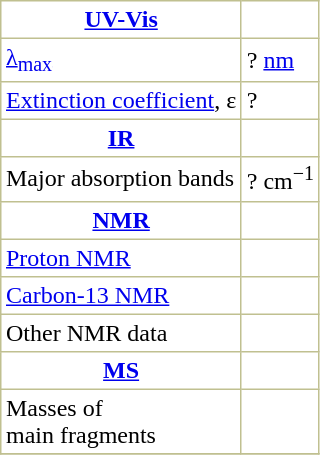<table border="1" cellspacing="0" cellpadding="3" style="margin: 0 0 0 0.5em; background: #FFFFFF; border-collapse: collapse; border-color: #C0C090;">
<tr>
<th><a href='#'>UV-Vis</a></th>
</tr>
<tr>
<td><a href='#'>λ<sub>max</sub></a></td>
<td>? <a href='#'>nm</a></td>
</tr>
<tr>
<td><a href='#'>Extinction coefficient</a>, ε</td>
<td>?</td>
</tr>
<tr>
<th><a href='#'>IR</a></th>
</tr>
<tr>
<td>Major absorption bands</td>
<td>? cm<sup>−1</sup></td>
</tr>
<tr>
<th><a href='#'>NMR</a></th>
</tr>
<tr>
<td><a href='#'>Proton NMR</a> </td>
<td> </td>
</tr>
<tr>
<td><a href='#'>Carbon-13 NMR</a> </td>
<td> </td>
</tr>
<tr>
<td>Other NMR data </td>
<td> </td>
</tr>
<tr>
<th><a href='#'>MS</a></th>
</tr>
<tr>
<td>Masses of <br>main fragments</td>
<td>  </td>
</tr>
<tr>
</tr>
</table>
